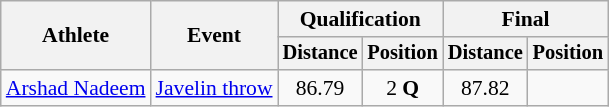<table class=wikitable style=font-size:90%>
<tr>
<th rowspan=2>Athlete</th>
<th rowspan=2>Event</th>
<th colspan=2>Qualification</th>
<th colspan=2>Final</th>
</tr>
<tr style=font-size:95%>
<th>Distance</th>
<th>Position</th>
<th>Distance</th>
<th>Position</th>
</tr>
<tr align=center>
<td align=left><a href='#'>Arshad Nadeem</a></td>
<td align=left><a href='#'>Javelin throw</a></td>
<td>86.79</td>
<td>2 <strong>Q</strong></td>
<td>87.82 </td>
<td></td>
</tr>
</table>
